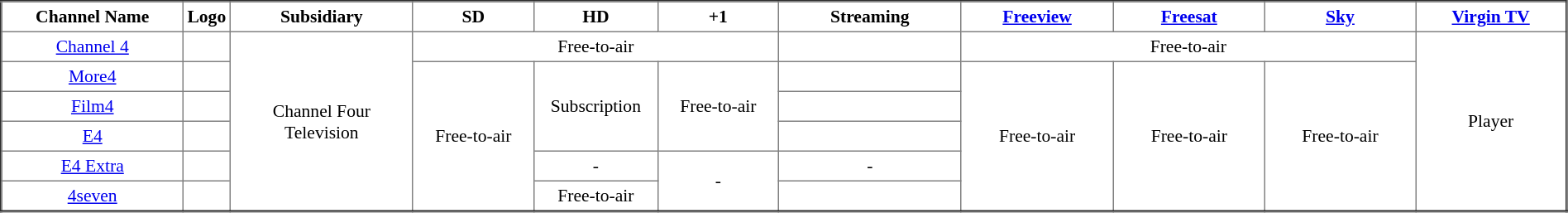<table class="toccolours" border="2" cellpadding="3" style="border-collapse:collapse; font-size:90%; text-align:center; width:100%;">
<tr>
<th style="width:12%;">Channel Name</th>
<th>Logo</th>
<th style="width:12%;">Subsidiary</th>
<th style="width:8%;">SD</th>
<th style="width:8%;">HD</th>
<th style="width:8%;">+1</th>
<th style="width:12%;">Streaming</th>
<th style="width:10%;"><a href='#'>Freeview</a></th>
<th style="width:10%;"><a href='#'>Freesat</a></th>
<th style="width:10%;"><a href='#'>Sky</a></th>
<th style="width:10%;"><a href='#'>Virgin TV</a></th>
</tr>
<tr>
<td><a href='#'>Channel 4</a></td>
<td></td>
<td rowspan="6">Channel Four Television</td>
<td colspan="3">Free-to-air</td>
<td></td>
<td colspan="3">Free-to-air</td>
<td rowspan="6">Player</td>
</tr>
<tr>
<td><a href='#'>More4</a></td>
<td></td>
<td rowspan="5">Free-to-air</td>
<td rowspan="3">Subscription</td>
<td rowspan="3">Free-to-air</td>
<td></td>
<td rowspan="5">Free-to-air</td>
<td rowspan="5">Free-to-air</td>
<td rowspan="5">Free-to-air</td>
</tr>
<tr>
<td><a href='#'>Film4</a></td>
<td></td>
<td></td>
</tr>
<tr>
<td><a href='#'>E4</a></td>
<td></td>
<td></td>
</tr>
<tr>
<td><a href='#'>E4 Extra</a></td>
<td></td>
<td>-</td>
<td rowspan="2">-</td>
<td>-</td>
</tr>
<tr>
<td><a href='#'>4seven</a></td>
<td></td>
<td>Free-to-air</td>
<td></td>
</tr>
</table>
